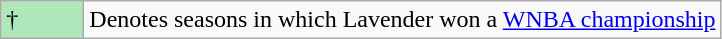<table class="wikitable">
<tr>
<td style="background:#afe6ba; width:3em;">†</td>
<td>Denotes seasons in which Lavender won a <a href='#'>WNBA championship</a></td>
</tr>
</table>
